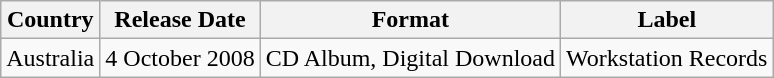<table class="wikitable">
<tr>
<th>Country</th>
<th>Release Date</th>
<th>Format</th>
<th>Label</th>
</tr>
<tr>
<td>Australia</td>
<td>4 October 2008</td>
<td>CD Album, Digital Download</td>
<td>Workstation Records</td>
</tr>
</table>
